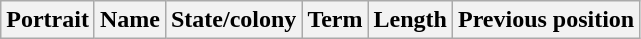<table class="wikitable sortable">
<tr>
<th class = "unsortable">Portrait</th>
<th>Name</th>
<th>State/colony</th>
<th>Term</th>
<th>Length</th>
<th class = "unsortable">Previous position<br>














</th>
</tr>
</table>
